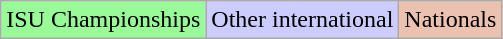<table class="wikitable">
<tr>
<td bgcolor=98FB98>ISU Championships</td>
<td bgcolor=#CCCCFF>Other international</td>
<td bgcolor=#EBC2AF>Nationals</td>
</tr>
</table>
